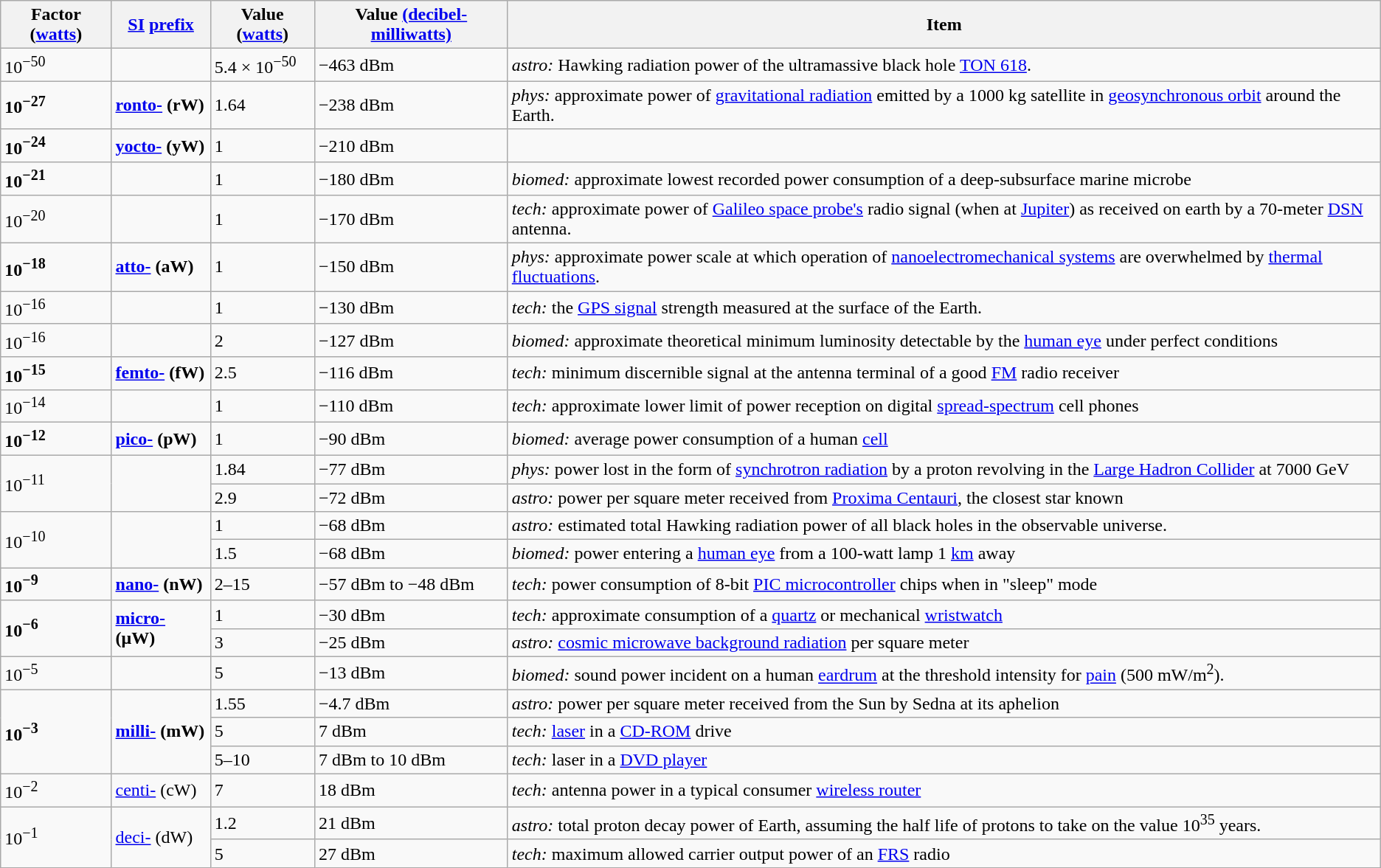<table class="wikitable">
<tr>
<th>Factor (<a href='#'>watts</a>)</th>
<th><a href='#'>SI</a> <a href='#'>prefix</a></th>
<th>Value (<a href='#'>watts</a>)</th>
<th>Value <a href='#'>(decibel-milliwatts)</a></th>
<th>Item</th>
</tr>
<tr>
<td>10<sup>−50</sup></td>
<td></td>
<td>5.4 × 10<sup>−50</sup></td>
<td>−463 dBm</td>
<td><em>astro:</em> Hawking radiation power of the ultramassive black hole <a href='#'>TON 618</a>.</td>
</tr>
<tr>
<td><strong>10<sup>−27</sup></strong></td>
<td><strong><a href='#'>ronto-</a> (rW)</strong></td>
<td>1.64</td>
<td>−238 dBm</td>
<td><em>phys:</em> approximate power of <a href='#'>gravitational radiation</a> emitted by a 1000 kg satellite in <a href='#'>geosynchronous orbit</a> around the Earth.</td>
</tr>
<tr>
<td><strong>10<sup>−24</sup></strong></td>
<td><strong><a href='#'>yocto-</a> (yW)</strong></td>
<td>1</td>
<td>−210 dBm</td>
<td></td>
</tr>
<tr>
<td><strong>10<sup>−21</sup></strong></td>
<td><strong></strong></td>
<td>1</td>
<td>−180 dBm</td>
<td><em>biomed:</em> approximate lowest recorded power consumption of a deep-subsurface marine microbe</td>
</tr>
<tr>
<td>10<sup>−20</sup></td>
<td></td>
<td>1</td>
<td>−170 dBm</td>
<td><em>tech:</em> approximate power of <a href='#'>Galileo space probe's</a> radio signal (when at <a href='#'>Jupiter</a>) as received on earth by a 70-meter <a href='#'>DSN</a> antenna.</td>
</tr>
<tr>
<td><strong>10<sup>−18</sup></strong></td>
<td><strong><a href='#'>atto-</a> (aW)</strong></td>
<td>1</td>
<td>−150 dBm</td>
<td><em>phys:</em> approximate power scale at which operation of <a href='#'>nanoelectromechanical systems</a> are overwhelmed by <a href='#'>thermal fluctuations</a>.</td>
</tr>
<tr>
<td>10<sup>−16</sup></td>
<td></td>
<td>1</td>
<td>−130 dBm</td>
<td><em>tech:</em> the <a href='#'>GPS signal</a> strength measured at the surface of the Earth.</td>
</tr>
<tr>
<td>10<sup>−16</sup></td>
<td></td>
<td>2</td>
<td>−127 dBm</td>
<td><em>biomed:</em> approximate theoretical minimum luminosity detectable by the <a href='#'>human eye</a> under perfect conditions</td>
</tr>
<tr>
<td><strong>10<sup>−15</sup></strong></td>
<td><strong><a href='#'>femto-</a> (fW)</strong></td>
<td>2.5</td>
<td>−116 dBm</td>
<td><em>tech:</em> minimum discernible signal at the antenna terminal of a good <a href='#'>FM</a> radio receiver</td>
</tr>
<tr>
<td>10<sup>−14</sup></td>
<td></td>
<td>1</td>
<td>−110 dBm</td>
<td><em>tech:</em> approximate lower limit of power reception on digital <a href='#'>spread-spectrum</a> cell phones</td>
</tr>
<tr>
<td><strong>10<sup>−12</sup></strong></td>
<td><strong><a href='#'>pico-</a> (pW)</strong></td>
<td>1</td>
<td>−90 dBm</td>
<td><em>biomed:</em> average power consumption of a human <a href='#'>cell</a></td>
</tr>
<tr>
<td rowspan="2">10<sup>−11</sup></td>
<td rowspan="2"></td>
<td>1.84</td>
<td>−77 dBm</td>
<td><em>phys:</em> power lost in the form of <a href='#'>synchrotron radiation</a> by a proton revolving in the <a href='#'>Large Hadron Collider</a> at 7000 GeV</td>
</tr>
<tr>
<td>2.9</td>
<td>−72 dBm</td>
<td><em>astro:</em> power per square meter received from <a href='#'>Proxima Centauri</a>, the closest star known</td>
</tr>
<tr>
<td rowspan="2">10<sup>−10</sup></td>
<td rowspan="2"></td>
<td>1</td>
<td>−68 dBm</td>
<td><em>astro:</em> estimated total Hawking radiation power of all black holes in the observable universe.</td>
</tr>
<tr>
<td>1.5</td>
<td>−68 dBm</td>
<td><em>biomed:</em> power entering a <a href='#'>human eye</a> from a 100-watt lamp 1 <a href='#'>km</a> away</td>
</tr>
<tr>
<td><strong>10<sup>−9</sup></strong></td>
<td><strong><a href='#'>nano-</a> (nW)</strong></td>
<td>2–15</td>
<td>−57 dBm to −48 dBm</td>
<td><em>tech:</em> power consumption of 8-bit <a href='#'>PIC microcontroller</a> chips when in "sleep" mode</td>
</tr>
<tr>
<td rowspan=2><strong>10<sup>−6</sup></strong></td>
<td rowspan=2><strong><a href='#'>micro-</a> (μW)</strong></td>
<td>1</td>
<td>−30 dBm</td>
<td><em>tech:</em> approximate consumption of a <a href='#'>quartz</a> or mechanical <a href='#'>wristwatch</a></td>
</tr>
<tr>
<td>3</td>
<td>−25 dBm</td>
<td><em>astro:</em> <a href='#'>cosmic microwave background radiation</a> per square meter</td>
</tr>
<tr>
<td>10<sup>−5</sup></td>
<td></td>
<td>5</td>
<td>−13 dBm</td>
<td><em>biomed:</em> sound power incident on a human <a href='#'>eardrum</a> at the threshold intensity for <a href='#'>pain</a> (500 mW/m<sup>2</sup>).</td>
</tr>
<tr>
<td rowspan="3"><strong>10<sup>−3</sup></strong></td>
<td rowspan="3"><strong><a href='#'>milli-</a> (mW)</strong></td>
<td>1.55</td>
<td>−4.7 dBm</td>
<td><em>astro:</em> power per square meter received from the Sun by Sedna at its aphelion</td>
</tr>
<tr>
<td>5</td>
<td>7 dBm</td>
<td><em>tech:</em> <a href='#'>laser</a> in a <a href='#'>CD-ROM</a> drive</td>
</tr>
<tr>
<td>5–10</td>
<td>7 dBm to 10 dBm</td>
<td><em>tech:</em> laser in a <a href='#'>DVD player</a></td>
</tr>
<tr>
<td>10<sup>−2</sup></td>
<td><a href='#'>centi-</a> (cW)</td>
<td>7</td>
<td>18 dBm</td>
<td><em>tech:</em> antenna power in a typical consumer <a href='#'>wireless router</a></td>
</tr>
<tr>
<td rowspan="2">10<sup>−1</sup></td>
<td rowspan="2"><a href='#'>deci-</a> (dW)</td>
<td>1.2</td>
<td>21 dBm</td>
<td><em>astro:</em> total proton decay power of Earth, assuming the half life of protons to take on the value 10<sup>35</sup> years.</td>
</tr>
<tr>
<td>5</td>
<td>27 dBm</td>
<td><em>tech:</em> maximum allowed carrier output power of an <a href='#'>FRS</a> radio</td>
</tr>
</table>
